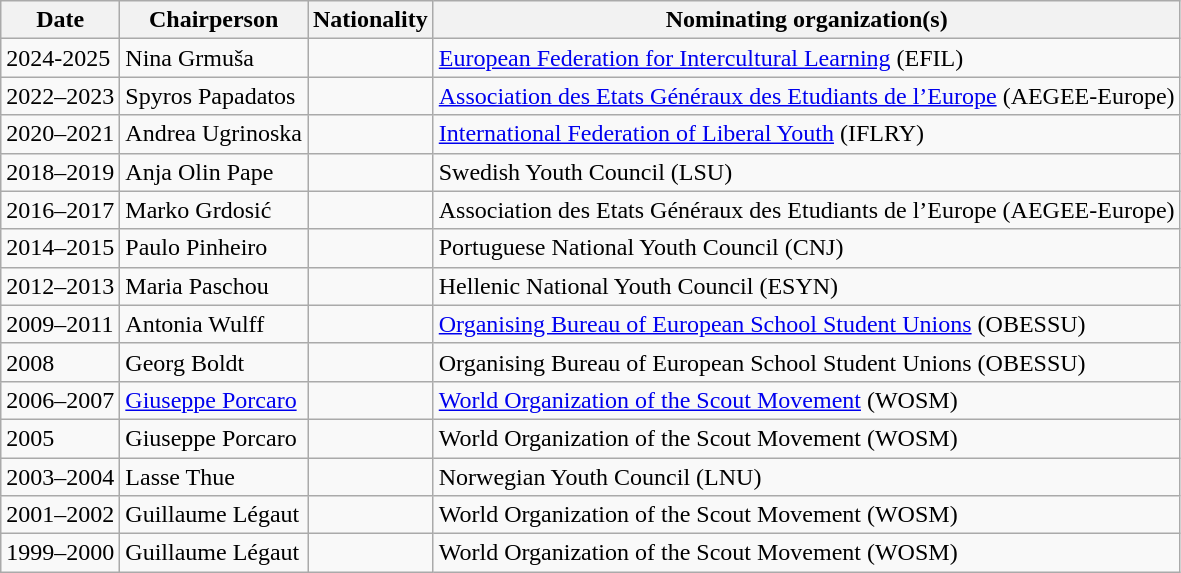<table class="wikitable sortable">
<tr>
<th>Date</th>
<th>Chairperson</th>
<th>Nationality</th>
<th>Nominating organization(s)</th>
</tr>
<tr>
<td>2024-2025</td>
<td>Nina Grmuša </td>
<td></td>
<td><a href='#'>European Federation for Intercultural Learning</a> (EFIL)</td>
</tr>
<tr>
<td>2022–2023</td>
<td>Spyros Papadatos</td>
<td></td>
<td><a href='#'>Association des Etats Généraux des Etudiants de l’Europe</a> (AEGEE-Europe)</td>
</tr>
<tr>
<td>2020–2021</td>
<td>Andrea Ugrinoska</td>
<td></td>
<td><a href='#'>International Federation of Liberal Youth</a> (IFLRY)</td>
</tr>
<tr>
<td>2018–2019</td>
<td>Anja Olin Pape</td>
<td></td>
<td>Swedish Youth Council (LSU)</td>
</tr>
<tr>
<td>2016–2017</td>
<td>Marko Grdosić</td>
<td></td>
<td>Association des Etats Généraux des Etudiants de l’Europe (AEGEE-Europe)</td>
</tr>
<tr>
<td>2014–2015</td>
<td>Paulo Pinheiro</td>
<td></td>
<td>Portuguese National Youth Council (CNJ)</td>
</tr>
<tr>
<td>2012–2013</td>
<td>Maria Paschou</td>
<td></td>
<td>Hellenic National Youth Council (ESYN)</td>
</tr>
<tr>
<td>2009–2011</td>
<td>Antonia Wulff</td>
<td></td>
<td><a href='#'>Organising Bureau of European School Student Unions</a> (OBESSU)</td>
</tr>
<tr>
<td>2008</td>
<td>Georg Boldt</td>
<td></td>
<td>Organising Bureau of European School Student Unions (OBESSU)</td>
</tr>
<tr>
<td>2006–2007</td>
<td><a href='#'>Giuseppe Porcaro</a></td>
<td></td>
<td><a href='#'>World Organization of the Scout Movement</a> (WOSM)</td>
</tr>
<tr>
<td>2005</td>
<td>Giuseppe Porcaro</td>
<td></td>
<td>World Organization of the Scout Movement (WOSM)</td>
</tr>
<tr>
<td>2003–2004</td>
<td>Lasse Thue</td>
<td></td>
<td>Norwegian Youth Council (LNU)</td>
</tr>
<tr>
<td>2001–2002</td>
<td>Guillaume Légaut</td>
<td></td>
<td>World Organization of the Scout Movement (WOSM)</td>
</tr>
<tr>
<td>1999–2000</td>
<td>Guillaume Légaut</td>
<td></td>
<td>World Organization of the Scout Movement (WOSM)</td>
</tr>
</table>
